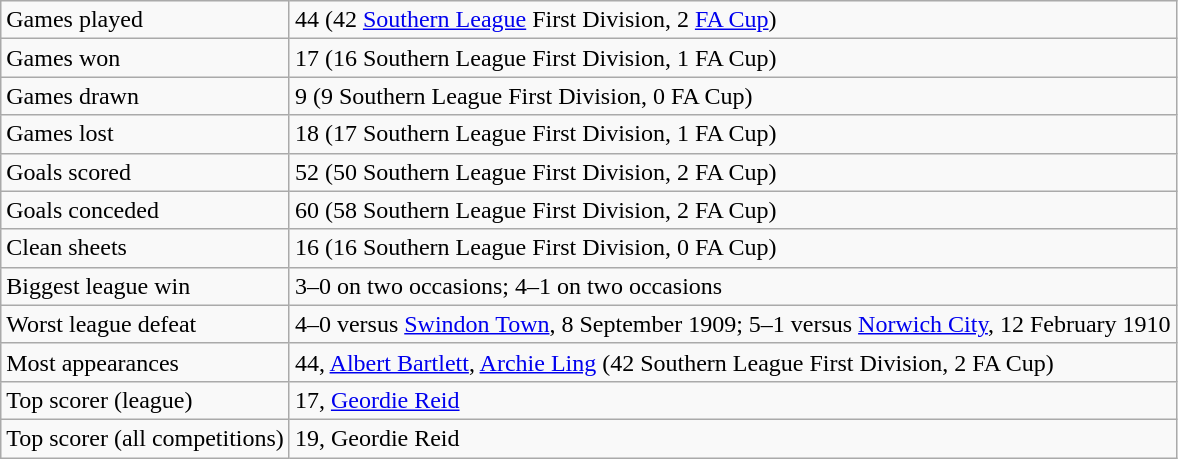<table class="wikitable">
<tr>
<td>Games played</td>
<td>44 (42 <a href='#'>Southern League</a> First Division, 2 <a href='#'>FA Cup</a>)</td>
</tr>
<tr>
<td>Games won</td>
<td>17 (16 Southern League First Division, 1 FA Cup)</td>
</tr>
<tr>
<td>Games drawn</td>
<td>9 (9 Southern League First Division, 0 FA Cup)</td>
</tr>
<tr>
<td>Games lost</td>
<td>18 (17 Southern League First Division, 1 FA Cup)</td>
</tr>
<tr>
<td>Goals scored</td>
<td>52 (50 Southern League First Division, 2 FA Cup)</td>
</tr>
<tr>
<td>Goals conceded</td>
<td>60 (58 Southern League First Division, 2 FA Cup)</td>
</tr>
<tr>
<td>Clean sheets</td>
<td>16 (16 Southern League First Division, 0 FA Cup)</td>
</tr>
<tr>
<td>Biggest league win</td>
<td>3–0 on two occasions; 4–1 on two occasions</td>
</tr>
<tr>
<td>Worst league defeat</td>
<td>4–0 versus <a href='#'>Swindon Town</a>, 8 September 1909; 5–1 versus <a href='#'>Norwich City</a>,  12 February 1910</td>
</tr>
<tr>
<td>Most appearances</td>
<td>44, <a href='#'>Albert Bartlett</a>, <a href='#'>Archie Ling</a> (42 Southern League First Division, 2 FA Cup)</td>
</tr>
<tr>
<td>Top scorer (league)</td>
<td>17, <a href='#'>Geordie Reid</a></td>
</tr>
<tr>
<td>Top scorer (all competitions)</td>
<td>19, Geordie Reid</td>
</tr>
</table>
